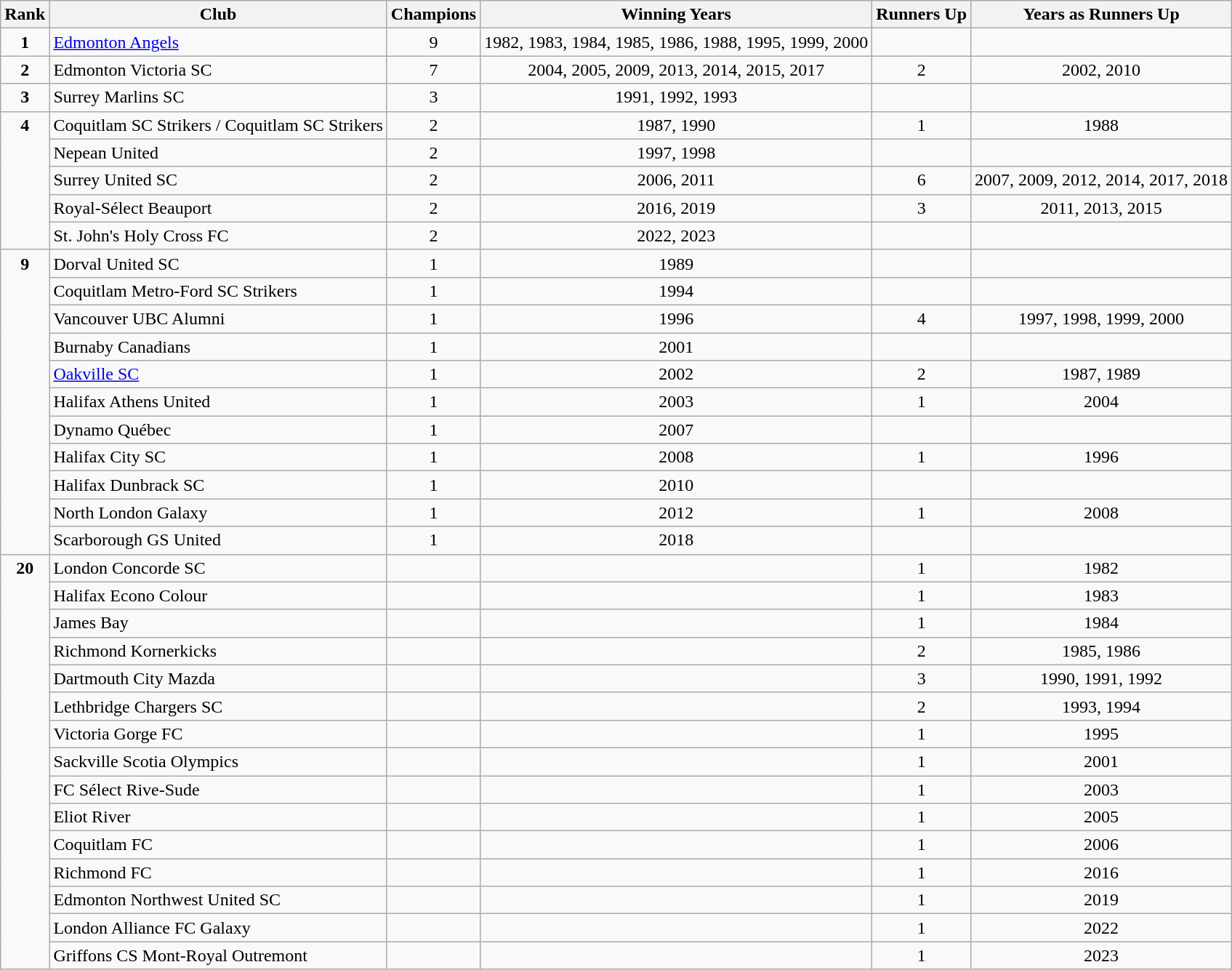<table class="wikitable sortable" style="text-align:left;">
<tr>
<th>Rank</th>
<th>Club</th>
<th>Champions</th>
<th>Winning Years</th>
<th>Runners Up</th>
<th>Years as Runners Up</th>
</tr>
<tr>
<td style="text-align:center;"><strong>1</strong></td>
<td><a href='#'>Edmonton Angels</a></td>
<td style="text-align:center;">9</td>
<td style="text-align:center;">1982, 1983, 1984, 1985, 1986, 1988, 1995, 1999, 2000</td>
<td style="text-align:center;"></td>
<td style="text-align:center;"></td>
</tr>
<tr>
<td style="vertical-align:top; text-align:center;" rowspan="1"><strong>2</strong></td>
<td>Edmonton Victoria SC</td>
<td style="text-align:center;">7</td>
<td style="text-align:center;">2004, 2005, 2009, 2013, 2014, 2015, 2017</td>
<td style="text-align:center;">2</td>
<td style="text-align:center;">2002, 2010</td>
</tr>
<tr>
<td style="vertical-align:top; text-align:center;" rowspan="1"><strong>3</strong></td>
<td>Surrey Marlins SC</td>
<td style="text-align:center;">3</td>
<td style="text-align:center;">1991, 1992, 1993</td>
<td style="text-align:center;"></td>
<td style="text-align:center;"></td>
</tr>
<tr>
<td style="vertical-align:top; text-align:center;" rowspan="5"><strong>4</strong></td>
<td>Coquitlam SC Strikers / Coquitlam SC Strikers</td>
<td style="text-align:center;">2</td>
<td style="text-align:center;">1987, 1990</td>
<td style="text-align:center;">1</td>
<td style="text-align:center;">1988</td>
</tr>
<tr>
<td>Nepean United</td>
<td style="text-align:center;">2</td>
<td style="text-align:center;">1997, 1998</td>
<td style="text-align:center;"></td>
<td style="text-align:center;"></td>
</tr>
<tr>
<td>Surrey United SC</td>
<td style="text-align:center;">2</td>
<td style="text-align:center;">2006, 2011</td>
<td style="text-align:center;">6</td>
<td style="text-align:center;">2007, 2009, 2012, 2014, 2017, 2018</td>
</tr>
<tr>
<td>Royal-Sélect Beauport</td>
<td style="text-align:center;">2</td>
<td style="text-align:center;">2016, 2019</td>
<td style="text-align:center;">3</td>
<td style="text-align:center;">2011, 2013, 2015</td>
</tr>
<tr>
<td>St. John's Holy Cross FC</td>
<td style="text-align:center;">2</td>
<td style="text-align:center;">2022, 2023</td>
<td style="text-align:center;"></td>
<td style="text-align:center;"></td>
</tr>
<tr>
<td style="vertical-align:top; text-align:center;" rowspan="11"><strong>9</strong></td>
<td>Dorval United SC</td>
<td style="text-align:center;">1</td>
<td style="text-align:center;">1989</td>
<td style="text-align:center;"></td>
<td style="text-align:center;"></td>
</tr>
<tr>
<td>Coquitlam Metro-Ford SC Strikers</td>
<td style="text-align:center;">1</td>
<td style="text-align:center;">1994</td>
<td style="text-align:center;"></td>
<td style="text-align:center;"></td>
</tr>
<tr>
<td>Vancouver UBC Alumni</td>
<td style="text-align:center;">1</td>
<td style="text-align:center;">1996</td>
<td style="text-align:center;">4</td>
<td style="text-align:center;">1997, 1998, 1999, 2000</td>
</tr>
<tr>
<td>Burnaby Canadians</td>
<td style="text-align:center;">1</td>
<td style="text-align:center;">2001</td>
<td style="text-align:center;"></td>
<td style="text-align:center;"></td>
</tr>
<tr>
<td><a href='#'>Oakville SC</a></td>
<td style="text-align:center;">1</td>
<td style="text-align:center;">2002</td>
<td style="text-align:center;">2</td>
<td style="text-align:center;">1987, 1989</td>
</tr>
<tr>
<td>Halifax Athens United</td>
<td style="text-align:center;">1</td>
<td style="text-align:center;">2003</td>
<td style="text-align:center;">1</td>
<td style="text-align:center;">2004</td>
</tr>
<tr>
<td>Dynamo Québec</td>
<td style="text-align:center;">1</td>
<td style="text-align:center;">2007</td>
<td style="text-align:center;"></td>
<td style="text-align:center;"></td>
</tr>
<tr>
<td>Halifax City SC</td>
<td style="text-align:center;">1</td>
<td style="text-align:center;">2008</td>
<td style="text-align:center;">1</td>
<td style="text-align:center;">1996</td>
</tr>
<tr>
<td>Halifax Dunbrack SC</td>
<td style="text-align:center;">1</td>
<td style="text-align:center;">2010</td>
<td style="text-align:center;"></td>
<td style="text-align:center;"></td>
</tr>
<tr>
<td>North London Galaxy</td>
<td style="text-align:center;">1</td>
<td style="text-align:center;">2012</td>
<td style="text-align:center;">1</td>
<td style="text-align:center;">2008</td>
</tr>
<tr>
<td>Scarborough GS United</td>
<td style="text-align:center;">1</td>
<td style="text-align:center;">2018</td>
<td style="text-align:center;"></td>
<td style="text-align:center;"></td>
</tr>
<tr>
<td style="vertical-align:top; text-align:center;" rowspan="15"><strong>20</strong></td>
<td>London Concorde SC</td>
<td style="text-align:center;"></td>
<td style="text-align:center;"></td>
<td style="text-align:center;">1</td>
<td style="text-align:center;">1982</td>
</tr>
<tr>
<td>Halifax Econo Colour</td>
<td style="text-align:center;"></td>
<td style="text-align:center;"></td>
<td style="text-align:center;">1</td>
<td style="text-align:center;">1983</td>
</tr>
<tr>
<td>James Bay</td>
<td style="text-align:center;"></td>
<td style="text-align:center;"></td>
<td style="text-align:center;">1</td>
<td style="text-align:center;">1984</td>
</tr>
<tr>
<td>Richmond Kornerkicks</td>
<td style="text-align:center;"></td>
<td style="text-align:center;"></td>
<td style="text-align:center;">2</td>
<td style="text-align:center;">1985, 1986</td>
</tr>
<tr>
<td>Dartmouth City Mazda</td>
<td style="text-align:center;"></td>
<td style="text-align:center;"></td>
<td style="text-align:center;">3</td>
<td style="text-align:center;">1990, 1991, 1992</td>
</tr>
<tr>
<td>Lethbridge Chargers SC</td>
<td style="text-align:center;"></td>
<td style="text-align:center;"></td>
<td style="text-align:center;">2</td>
<td style="text-align:center;">1993, 1994</td>
</tr>
<tr>
<td>Victoria Gorge FC</td>
<td style="text-align:center;"></td>
<td style="text-align:center;"></td>
<td style="text-align:center;">1</td>
<td style="text-align:center;">1995</td>
</tr>
<tr>
<td>Sackville Scotia Olympics</td>
<td style="text-align:center;"></td>
<td style="text-align:center;"></td>
<td style="text-align:center;">1</td>
<td style="text-align:center;">2001</td>
</tr>
<tr>
<td>FC Sélect Rive-Sude</td>
<td style="text-align:center;"></td>
<td style="text-align:center;"></td>
<td style="text-align:center;">1</td>
<td style="text-align:center;">2003</td>
</tr>
<tr>
<td>Eliot River</td>
<td style="text-align:center;"></td>
<td style="text-align:center;"></td>
<td style="text-align:center;">1</td>
<td style="text-align:center;">2005</td>
</tr>
<tr>
<td>Coquitlam FC</td>
<td style="text-align:center;"></td>
<td style="text-align:center;"></td>
<td style="text-align:center;">1</td>
<td style="text-align:center;">2006</td>
</tr>
<tr>
<td>Richmond FC</td>
<td style="text-align:center;"></td>
<td style="text-align:center;"></td>
<td style="text-align:center;">1</td>
<td style="text-align:center;">2016</td>
</tr>
<tr>
<td>Edmonton Northwest United SC</td>
<td style="text-align:center;"></td>
<td style="text-align:center;"></td>
<td style="text-align:center;">1</td>
<td style="text-align:center;">2019</td>
</tr>
<tr>
<td>London Alliance FC Galaxy</td>
<td style="text-align:center;"></td>
<td style="text-align:center;"></td>
<td style="text-align:center;">1</td>
<td style="text-align:center;">2022</td>
</tr>
<tr>
<td>Griffons CS Mont-Royal Outremont</td>
<td style="text-align:center;"></td>
<td style="text-align:center;"></td>
<td style="text-align:center;">1</td>
<td style="text-align:center;">2023</td>
</tr>
</table>
